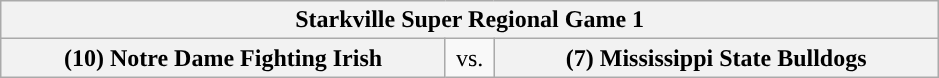<table class="wikitable">
<tr>
<th style="width: 604px;" colspan=3>Starkville Super Regional Game 1</th>
</tr>
<tr>
<th style="width: 289px; ">(10) Notre Dame Fighting Irish</th>
<td style="width: 25px; text-align:center">vs.</td>
<th style="width: 289px; ">(7) Mississippi State Bulldogs</th>
</tr>
</table>
